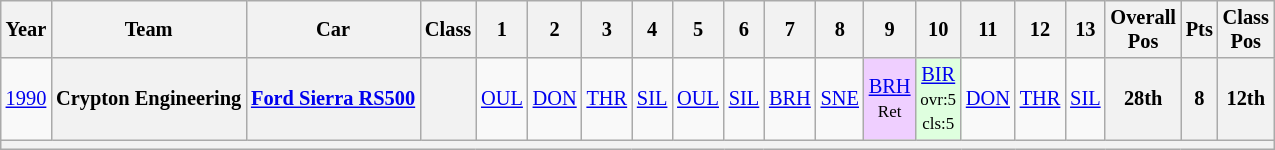<table class="wikitable" style="text-align:center; font-size:85%">
<tr>
<th>Year</th>
<th>Team</th>
<th>Car</th>
<th>Class</th>
<th>1</th>
<th>2</th>
<th>3</th>
<th>4</th>
<th>5</th>
<th>6</th>
<th>7</th>
<th>8</th>
<th>9</th>
<th>10</th>
<th>11</th>
<th>12</th>
<th>13</th>
<th>Overall<br>Pos</th>
<th>Pts</th>
<th>Class<br>Pos</th>
</tr>
<tr>
<td><a href='#'>1990</a></td>
<th>Crypton Engineering</th>
<th><a href='#'>Ford Sierra RS500</a></th>
<th><span></span></th>
<td><a href='#'>OUL</a></td>
<td><a href='#'>DON</a></td>
<td><a href='#'>THR</a></td>
<td><a href='#'>SIL</a></td>
<td><a href='#'>OUL</a></td>
<td><a href='#'>SIL</a></td>
<td><a href='#'>BRH</a></td>
<td><a href='#'>SNE</a></td>
<td style="background:#EFCFFF;"><a href='#'>BRH</a><br><small>Ret</small></td>
<td style="background:#DFFFDF;"><a href='#'>BIR</a><br><small>ovr:5<br>cls:5</small></td>
<td><a href='#'>DON</a></td>
<td><a href='#'>THR</a></td>
<td><a href='#'>SIL</a></td>
<th>28th</th>
<th>8</th>
<th>12th</th>
</tr>
<tr>
<th colspan="20"></th>
</tr>
</table>
